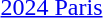<table>
<tr valign="top">
<td><a href='#'>2024 Paris</a><br></td>
<td></td>
<td></td>
<td></td>
</tr>
</table>
